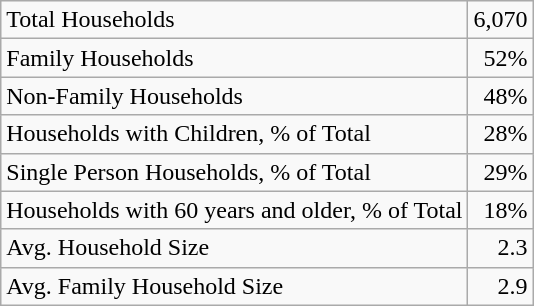<table class="wikitable" style="float:left; margin-right:1em">
<tr>
<td>Total Households</td>
<td align=right>6,070</td>
</tr>
<tr>
<td>Family Households</td>
<td align=right>52%</td>
</tr>
<tr>
<td>Non-Family Households</td>
<td align=right>48%</td>
</tr>
<tr>
<td>Households with Children, % of Total</td>
<td align=right>28%</td>
</tr>
<tr>
<td>Single Person Households, % of Total</td>
<td align=right>29%</td>
</tr>
<tr>
<td>Households with 60 years and older, % of Total</td>
<td align=right>18%</td>
</tr>
<tr>
<td>Avg. Household Size</td>
<td align=right>2.3</td>
</tr>
<tr>
<td>Avg. Family Household Size</td>
<td align=right>2.9</td>
</tr>
</table>
